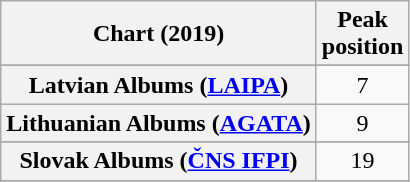<table class="wikitable sortable plainrowheaders" style="text-align:center">
<tr>
<th scope="col">Chart (2019)</th>
<th scope="col">Peak<br>position</th>
</tr>
<tr>
</tr>
<tr>
</tr>
<tr>
</tr>
<tr>
</tr>
<tr>
</tr>
<tr>
</tr>
<tr>
</tr>
<tr>
</tr>
<tr>
</tr>
<tr>
</tr>
<tr>
<th scope="row">Latvian Albums (<a href='#'>LAIPA</a>)</th>
<td>7</td>
</tr>
<tr>
<th scope="row">Lithuanian Albums (<a href='#'>AGATA</a>)</th>
<td>9</td>
</tr>
<tr>
</tr>
<tr>
</tr>
<tr>
</tr>
<tr>
<th scope="row">Slovak Albums (<a href='#'>ČNS IFPI</a>)</th>
<td>19</td>
</tr>
<tr>
</tr>
<tr>
</tr>
<tr>
</tr>
<tr>
</tr>
<tr>
</tr>
</table>
